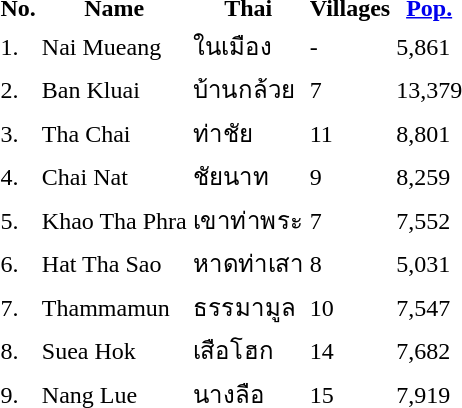<table>
<tr>
<th>No.</th>
<th>Name</th>
<th>Thai</th>
<th>Villages</th>
<th><a href='#'>Pop.</a></th>
</tr>
<tr>
<td>1.</td>
<td>Nai Mueang</td>
<td>ในเมือง</td>
<td>-</td>
<td>5,861</td>
</tr>
<tr>
<td>2.</td>
<td>Ban Kluai</td>
<td>บ้านกล้วย</td>
<td>7</td>
<td>13,379</td>
</tr>
<tr>
<td>3.</td>
<td>Tha Chai</td>
<td>ท่าชัย</td>
<td>11</td>
<td>8,801</td>
</tr>
<tr>
<td>4.</td>
<td>Chai Nat</td>
<td>ชัยนาท</td>
<td>9</td>
<td>8,259</td>
</tr>
<tr>
<td>5.</td>
<td>Khao Tha Phra</td>
<td>เขาท่าพระ</td>
<td>7</td>
<td>7,552</td>
</tr>
<tr>
<td>6.</td>
<td>Hat Tha Sao</td>
<td>หาดท่าเสา</td>
<td>8</td>
<td>5,031</td>
</tr>
<tr>
<td>7.</td>
<td>Thammamun</td>
<td>ธรรมามูล</td>
<td>10</td>
<td>7,547</td>
</tr>
<tr>
<td>8.</td>
<td>Suea Hok</td>
<td>เสือโฮก</td>
<td>14</td>
<td>7,682</td>
</tr>
<tr>
<td>9.</td>
<td>Nang Lue</td>
<td>นางลือ</td>
<td>15</td>
<td>7,919</td>
</tr>
</table>
